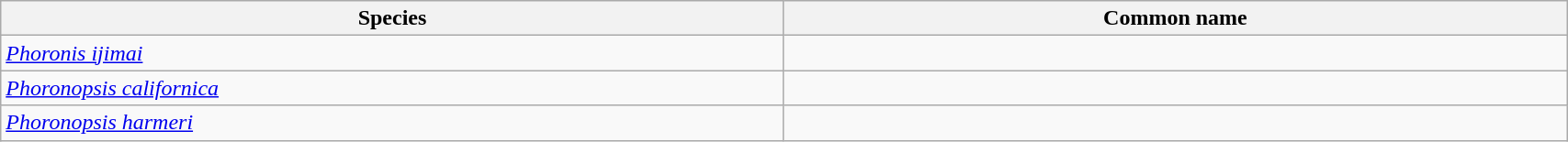<table width=90% class="wikitable">
<tr>
<th width=25%>Species</th>
<th width=25%>Common name</th>
</tr>
<tr>
<td><em><a href='#'>Phoronis ijimai</a></em></td>
<td></td>
</tr>
<tr>
<td><em><a href='#'>Phoronopsis californica</a></em></td>
<td></td>
</tr>
<tr>
<td><em><a href='#'>Phoronopsis harmeri</a></em></td>
<td></td>
</tr>
</table>
